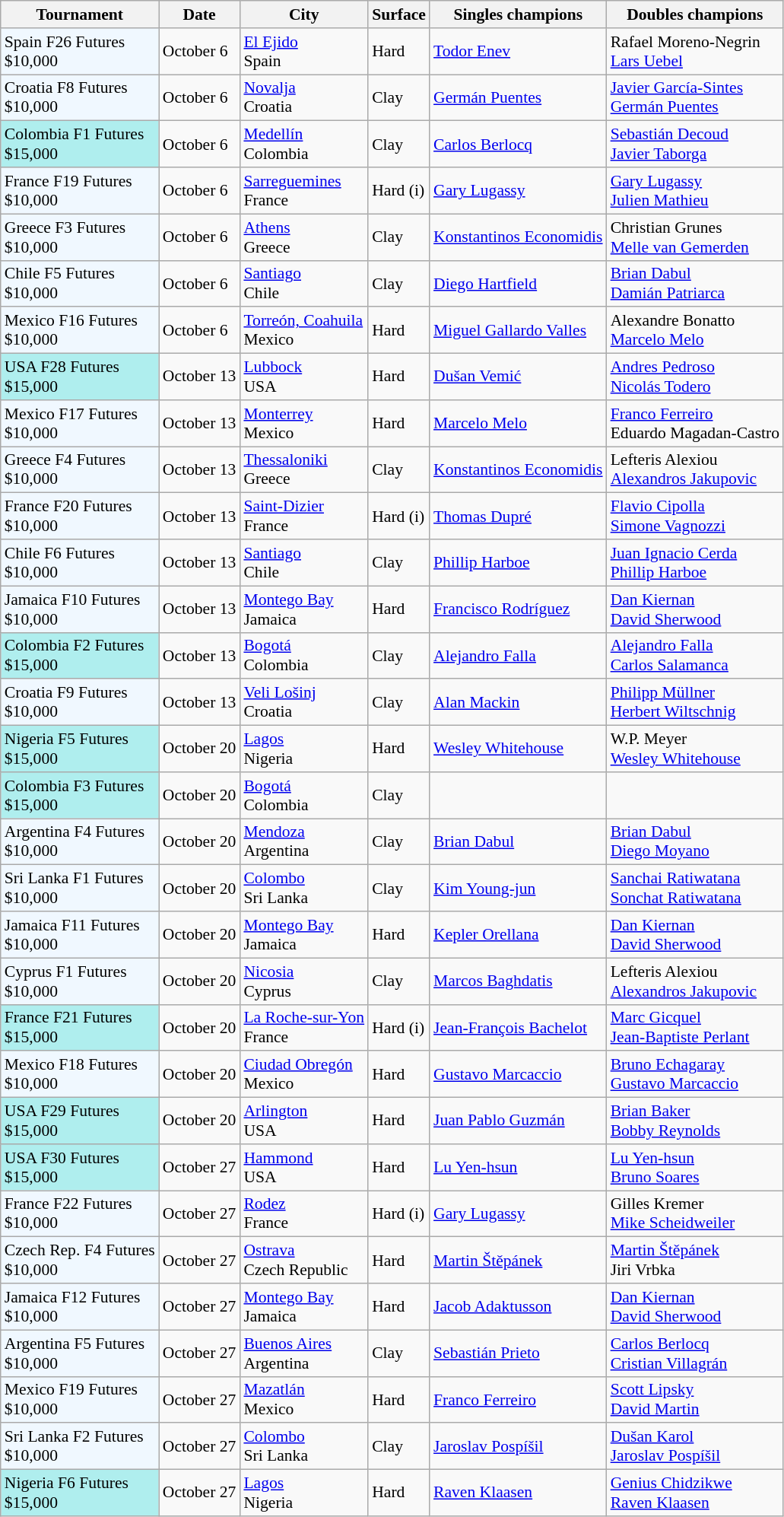<table class="sortable wikitable" style="font-size:90%">
<tr>
<th>Tournament</th>
<th>Date</th>
<th>City</th>
<th>Surface</th>
<th>Singles champions</th>
<th>Doubles champions</th>
</tr>
<tr>
<td style="background:#f0f8ff;">Spain F26 Futures<br>$10,000</td>
<td>October 6</td>
<td><a href='#'>El Ejido</a><br>Spain</td>
<td>Hard</td>
<td> <a href='#'>Todor Enev</a></td>
<td> Rafael Moreno-Negrin <br> <a href='#'>Lars Uebel</a></td>
</tr>
<tr>
<td style="background:#f0f8ff;">Croatia F8 Futures<br>$10,000</td>
<td>October 6</td>
<td><a href='#'>Novalja</a><br>Croatia</td>
<td>Clay</td>
<td> <a href='#'>Germán Puentes</a></td>
<td> <a href='#'>Javier García-Sintes</a> <br> <a href='#'>Germán Puentes</a></td>
</tr>
<tr>
<td style="background:#afeeee;">Colombia F1 Futures<br>$15,000</td>
<td>October 6</td>
<td><a href='#'>Medellín</a><br>Colombia</td>
<td>Clay</td>
<td> <a href='#'>Carlos Berlocq</a></td>
<td> <a href='#'>Sebastián Decoud</a> <br> <a href='#'>Javier Taborga</a></td>
</tr>
<tr>
<td style="background:#f0f8ff;">France F19 Futures<br>$10,000</td>
<td>October 6</td>
<td><a href='#'>Sarreguemines</a><br>France</td>
<td>Hard (i)</td>
<td> <a href='#'>Gary Lugassy</a></td>
<td> <a href='#'>Gary Lugassy</a> <br> <a href='#'>Julien Mathieu</a></td>
</tr>
<tr>
<td style="background:#f0f8ff;">Greece F3 Futures<br>$10,000</td>
<td>October 6</td>
<td><a href='#'>Athens</a><br>Greece</td>
<td>Clay</td>
<td> <a href='#'>Konstantinos Economidis</a></td>
<td> Christian Grunes <br> <a href='#'>Melle van Gemerden</a></td>
</tr>
<tr>
<td style="background:#f0f8ff;">Chile F5 Futures<br>$10,000</td>
<td>October 6</td>
<td><a href='#'>Santiago</a><br>Chile</td>
<td>Clay</td>
<td> <a href='#'>Diego Hartfield</a></td>
<td> <a href='#'>Brian Dabul</a> <br> <a href='#'>Damián Patriarca</a></td>
</tr>
<tr>
<td style="background:#f0f8ff;">Mexico F16 Futures<br>$10,000</td>
<td>October 6</td>
<td><a href='#'>Torreón, Coahuila</a><br>Mexico</td>
<td>Hard</td>
<td> <a href='#'>Miguel Gallardo Valles</a></td>
<td> Alexandre Bonatto <br> <a href='#'>Marcelo Melo</a></td>
</tr>
<tr>
<td style="background:#afeeee;">USA F28 Futures<br>$15,000</td>
<td>October 13</td>
<td><a href='#'>Lubbock</a><br>USA</td>
<td>Hard</td>
<td> <a href='#'>Dušan Vemić</a></td>
<td> <a href='#'>Andres Pedroso</a> <br> <a href='#'>Nicolás Todero</a></td>
</tr>
<tr>
<td style="background:#f0f8ff;">Mexico F17 Futures<br>$10,000</td>
<td>October 13</td>
<td><a href='#'>Monterrey</a><br>Mexico</td>
<td>Hard</td>
<td> <a href='#'>Marcelo Melo</a></td>
<td> <a href='#'>Franco Ferreiro</a> <br> Eduardo Magadan-Castro</td>
</tr>
<tr>
<td style="background:#f0f8ff;">Greece F4 Futures<br>$10,000</td>
<td>October 13</td>
<td><a href='#'>Thessaloniki</a><br>Greece</td>
<td>Clay</td>
<td> <a href='#'>Konstantinos Economidis</a></td>
<td> Lefteris Alexiou <br> <a href='#'>Alexandros Jakupovic</a></td>
</tr>
<tr>
<td style="background:#f0f8ff;">France F20 Futures<br>$10,000</td>
<td>October 13</td>
<td><a href='#'>Saint-Dizier</a><br>France</td>
<td>Hard (i)</td>
<td> <a href='#'>Thomas Dupré</a></td>
<td> <a href='#'>Flavio Cipolla</a> <br> <a href='#'>Simone Vagnozzi</a></td>
</tr>
<tr>
<td style="background:#f0f8ff;">Chile F6 Futures<br>$10,000</td>
<td>October 13</td>
<td><a href='#'>Santiago</a><br>Chile</td>
<td>Clay</td>
<td> <a href='#'>Phillip Harboe</a></td>
<td> <a href='#'>Juan Ignacio Cerda</a> <br> <a href='#'>Phillip Harboe</a></td>
</tr>
<tr>
<td style="background:#f0f8ff;">Jamaica F10 Futures<br>$10,000</td>
<td>October 13</td>
<td><a href='#'>Montego Bay</a><br>Jamaica</td>
<td>Hard</td>
<td> <a href='#'>Francisco Rodríguez</a></td>
<td> <a href='#'>Dan Kiernan</a> <br> <a href='#'>David Sherwood</a></td>
</tr>
<tr>
<td style="background:#afeeee;">Colombia F2 Futures<br>$15,000</td>
<td>October 13</td>
<td><a href='#'>Bogotá</a><br>Colombia</td>
<td>Clay</td>
<td> <a href='#'>Alejandro Falla</a></td>
<td> <a href='#'>Alejandro Falla</a> <br> <a href='#'>Carlos Salamanca</a></td>
</tr>
<tr>
<td style="background:#f0f8ff;">Croatia F9 Futures<br>$10,000</td>
<td>October 13</td>
<td><a href='#'>Veli Lošinj</a><br>Croatia</td>
<td>Clay</td>
<td> <a href='#'>Alan Mackin</a></td>
<td> <a href='#'>Philipp Müllner</a> <br> <a href='#'>Herbert Wiltschnig</a></td>
</tr>
<tr>
<td style="background:#afeeee;">Nigeria F5 Futures<br>$15,000</td>
<td>October 20</td>
<td><a href='#'>Lagos</a><br>Nigeria</td>
<td>Hard</td>
<td> <a href='#'>Wesley Whitehouse</a></td>
<td> W.P. Meyer <br> <a href='#'>Wesley Whitehouse</a></td>
</tr>
<tr>
<td style="background:#afeeee;">Colombia F3 Futures<br>$15,000</td>
<td>October 20</td>
<td><a href='#'>Bogotá</a><br>Colombia</td>
<td>Clay</td>
<td></td>
<td></td>
</tr>
<tr>
<td style="background:#f0f8ff;">Argentina F4 Futures<br>$10,000</td>
<td>October 20</td>
<td><a href='#'>Mendoza</a><br>Argentina</td>
<td>Clay</td>
<td> <a href='#'>Brian Dabul</a></td>
<td> <a href='#'>Brian Dabul</a> <br> <a href='#'>Diego Moyano</a></td>
</tr>
<tr>
<td style="background:#f0f8ff;">Sri Lanka F1 Futures<br>$10,000</td>
<td>October 20</td>
<td><a href='#'>Colombo</a><br>Sri Lanka</td>
<td>Clay</td>
<td> <a href='#'>Kim Young-jun</a></td>
<td> <a href='#'>Sanchai Ratiwatana</a> <br> <a href='#'>Sonchat Ratiwatana</a></td>
</tr>
<tr>
<td style="background:#f0f8ff;">Jamaica F11 Futures<br>$10,000</td>
<td>October 20</td>
<td><a href='#'>Montego Bay</a><br>Jamaica</td>
<td>Hard</td>
<td> <a href='#'>Kepler Orellana</a></td>
<td> <a href='#'>Dan Kiernan</a> <br> <a href='#'>David Sherwood</a></td>
</tr>
<tr>
<td style="background:#f0f8ff;">Cyprus F1 Futures<br>$10,000</td>
<td>October 20</td>
<td><a href='#'>Nicosia</a><br>Cyprus</td>
<td>Clay</td>
<td> <a href='#'>Marcos Baghdatis</a></td>
<td> Lefteris Alexiou <br> <a href='#'>Alexandros Jakupovic</a></td>
</tr>
<tr>
<td style="background:#afeeee;">France F21 Futures<br>$15,000</td>
<td>October 20</td>
<td><a href='#'>La Roche-sur-Yon</a><br>France</td>
<td>Hard (i)</td>
<td> <a href='#'>Jean-François Bachelot</a></td>
<td> <a href='#'>Marc Gicquel</a> <br> <a href='#'>Jean-Baptiste Perlant</a></td>
</tr>
<tr>
<td style="background:#f0f8ff;">Mexico F18 Futures<br>$10,000</td>
<td>October 20</td>
<td><a href='#'>Ciudad Obregón</a><br>Mexico</td>
<td>Hard</td>
<td> <a href='#'>Gustavo Marcaccio</a></td>
<td> <a href='#'>Bruno Echagaray</a> <br> <a href='#'>Gustavo Marcaccio</a></td>
</tr>
<tr>
<td style="background:#afeeee;">USA F29 Futures<br>$15,000</td>
<td>October 20</td>
<td><a href='#'>Arlington</a><br>USA</td>
<td>Hard</td>
<td> <a href='#'>Juan Pablo Guzmán</a></td>
<td> <a href='#'>Brian Baker</a> <br> <a href='#'>Bobby Reynolds</a></td>
</tr>
<tr>
<td style="background:#afeeee;">USA F30 Futures<br>$15,000</td>
<td>October 27</td>
<td><a href='#'>Hammond</a><br>USA</td>
<td>Hard</td>
<td> <a href='#'>Lu Yen-hsun</a></td>
<td> <a href='#'>Lu Yen-hsun</a> <br> <a href='#'>Bruno Soares</a></td>
</tr>
<tr>
<td style="background:#f0f8ff;">France F22 Futures<br>$10,000</td>
<td>October 27</td>
<td><a href='#'>Rodez</a><br>France</td>
<td>Hard (i)</td>
<td> <a href='#'>Gary Lugassy</a></td>
<td> Gilles Kremer <br> <a href='#'>Mike Scheidweiler</a></td>
</tr>
<tr>
<td style="background:#f0f8ff;">Czech Rep. F4 Futures<br>$10,000</td>
<td>October 27</td>
<td><a href='#'>Ostrava</a><br>Czech Republic</td>
<td>Hard</td>
<td> <a href='#'>Martin Štěpánek</a></td>
<td> <a href='#'>Martin Štěpánek</a> <br> Jiri Vrbka</td>
</tr>
<tr>
<td style="background:#f0f8ff;">Jamaica F12 Futures<br>$10,000</td>
<td>October 27</td>
<td><a href='#'>Montego Bay</a><br>Jamaica</td>
<td>Hard</td>
<td> <a href='#'>Jacob Adaktusson</a></td>
<td> <a href='#'>Dan Kiernan</a> <br> <a href='#'>David Sherwood</a></td>
</tr>
<tr>
<td style="background:#f0f8ff;">Argentina F5 Futures<br>$10,000</td>
<td>October 27</td>
<td><a href='#'>Buenos Aires</a><br>Argentina</td>
<td>Clay</td>
<td> <a href='#'>Sebastián Prieto</a></td>
<td> <a href='#'>Carlos Berlocq</a> <br> <a href='#'>Cristian Villagrán</a></td>
</tr>
<tr>
<td style="background:#f0f8ff;">Mexico F19 Futures<br>$10,000</td>
<td>October 27</td>
<td><a href='#'>Mazatlán</a><br>Mexico</td>
<td>Hard</td>
<td> <a href='#'>Franco Ferreiro</a></td>
<td> <a href='#'>Scott Lipsky</a> <br> <a href='#'>David Martin</a></td>
</tr>
<tr>
<td style="background:#f0f8ff;">Sri Lanka F2 Futures<br>$10,000</td>
<td>October 27</td>
<td><a href='#'>Colombo</a><br>Sri Lanka</td>
<td>Clay</td>
<td> <a href='#'>Jaroslav Pospíšil</a></td>
<td> <a href='#'>Dušan Karol</a> <br> <a href='#'>Jaroslav Pospíšil</a></td>
</tr>
<tr>
<td style="background:#afeeee;">Nigeria F6 Futures<br>$15,000</td>
<td>October 27</td>
<td><a href='#'>Lagos</a><br>Nigeria</td>
<td>Hard</td>
<td> <a href='#'>Raven Klaasen</a></td>
<td> <a href='#'>Genius Chidzikwe</a> <br> <a href='#'>Raven Klaasen</a></td>
</tr>
</table>
